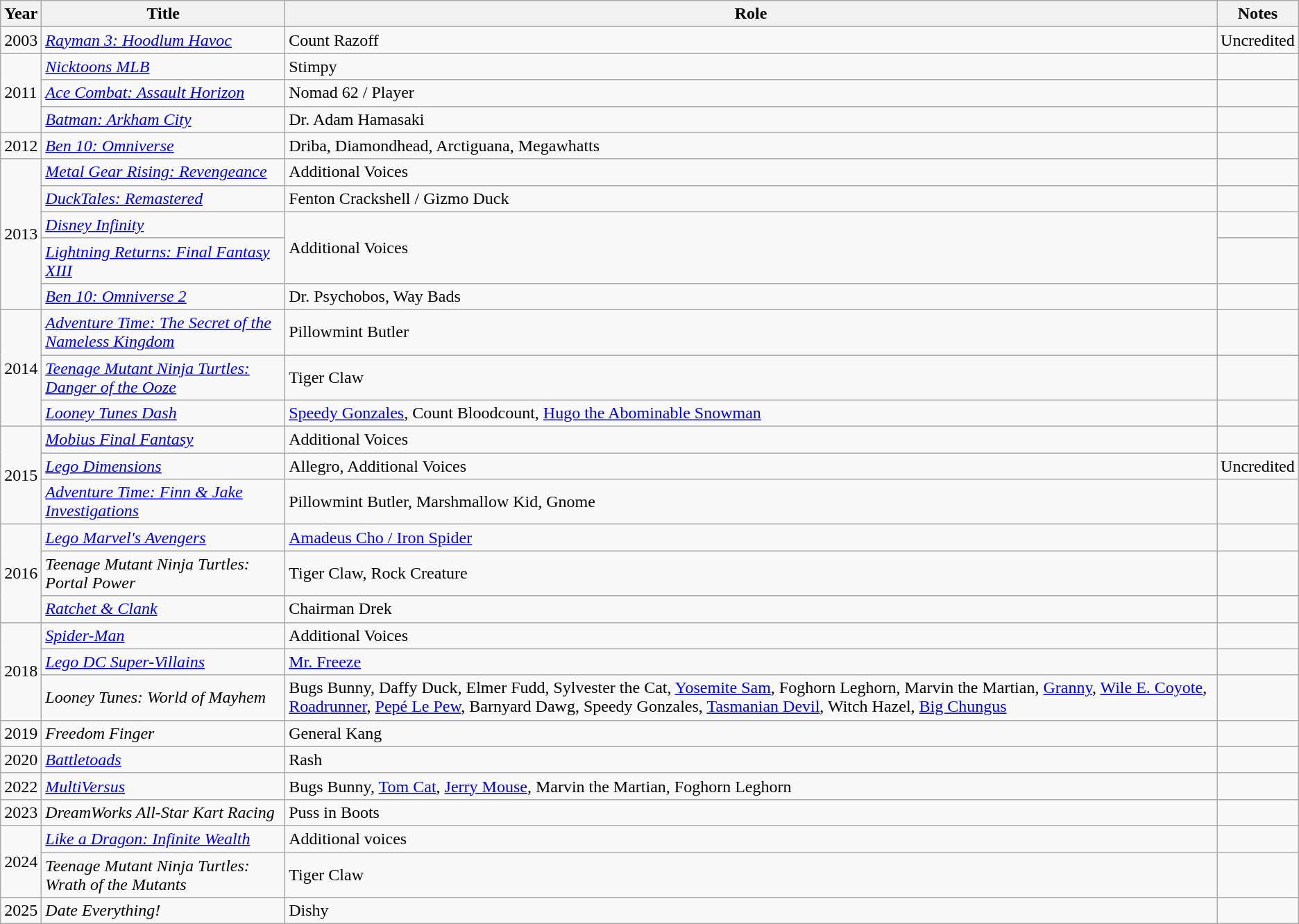<table class="wikitable sortable">
<tr>
<th>Year</th>
<th>Title</th>
<th>Role</th>
<th class="unsortable">Notes</th>
</tr>
<tr>
<td>2003</td>
<td><em><a href='#'>Rayman 3: Hoodlum Havoc</a></em></td>
<td>Count Razoff</td>
<td>Uncredited</td>
</tr>
<tr>
<td rowspan="3">2011</td>
<td><em><a href='#'>Nicktoons MLB</a></em></td>
<td>Stimpy</td>
<td></td>
</tr>
<tr>
<td><em><a href='#'>Ace Combat: Assault Horizon</a></em></td>
<td>Nomad 62 / Player</td>
<td></td>
</tr>
<tr>
<td><em><a href='#'>Batman: Arkham City</a></em></td>
<td>Dr. Adam Hamasaki</td>
<td></td>
</tr>
<tr>
<td>2012</td>
<td><em><a href='#'>Ben 10: Omniverse</a></em></td>
<td>Driba, Diamondhead, Arctiguana, Megawhatts</td>
<td></td>
</tr>
<tr>
<td rowspan="5">2013</td>
<td><em><a href='#'>Metal Gear Rising: Revengeance</a></em></td>
<td>Additional Voices</td>
<td></td>
</tr>
<tr>
<td><em><a href='#'>DuckTales: Remastered</a></em></td>
<td>Fenton Crackshell / Gizmo Duck</td>
<td></td>
</tr>
<tr>
<td><em><a href='#'>Disney Infinity</a></em></td>
<td rowspan="2">Additional Voices</td>
<td></td>
</tr>
<tr>
<td><em><a href='#'>Lightning Returns: Final Fantasy XIII</a></em></td>
<td></td>
</tr>
<tr>
<td><em><a href='#'>Ben 10: Omniverse 2</a></em></td>
<td>Dr. Psychobos, Way Bads</td>
<td></td>
</tr>
<tr>
<td rowspan="3">2014</td>
<td><em><a href='#'>Adventure Time: The Secret of the Nameless Kingdom</a></em></td>
<td>Pillowmint Butler</td>
<td></td>
</tr>
<tr>
<td><em><a href='#'>Teenage Mutant Ninja Turtles: Danger of the Ooze</a></em></td>
<td>Tiger Claw</td>
<td></td>
</tr>
<tr>
<td><em><a href='#'>Looney Tunes Dash</a></em></td>
<td><a href='#'>Speedy Gonzales</a>, Count Bloodcount, <a href='#'>Hugo the Abominable Snowman</a></td>
<td></td>
</tr>
<tr>
<td rowspan="3">2015</td>
<td><em><a href='#'>Mobius Final Fantasy</a></em></td>
<td>Additional Voices</td>
<td></td>
</tr>
<tr>
<td><em><a href='#'>Lego Dimensions</a></em></td>
<td>Allegro, Additional Voices</td>
<td>Uncredited</td>
</tr>
<tr>
<td><em><a href='#'>Adventure Time: Finn & Jake Investigations</a></em></td>
<td>Pillowmint Butler, Marshmallow Kid, Gnome</td>
<td></td>
</tr>
<tr>
<td rowspan="3">2016</td>
<td><em><a href='#'>Lego Marvel's Avengers</a></em></td>
<td><a href='#'>Amadeus Cho / Iron Spider</a></td>
<td></td>
</tr>
<tr>
<td><em>Teenage Mutant Ninja Turtles: Portal Power</em></td>
<td>Tiger Claw, Rock Creature</td>
<td></td>
</tr>
<tr>
<td><em><a href='#'>Ratchet & Clank</a></em></td>
<td>Chairman Drek</td>
<td></td>
</tr>
<tr>
<td rowspan="3">2018</td>
<td><em><a href='#'>Spider-Man</a></em></td>
<td>Additional Voices</td>
<td></td>
</tr>
<tr>
<td><em><a href='#'>Lego DC Super-Villains</a></em></td>
<td><a href='#'>Mr. Freeze</a></td>
<td></td>
</tr>
<tr>
<td><em>Looney Tunes: World of Mayhem</em></td>
<td>Bugs Bunny, Daffy Duck, Elmer Fudd, Sylvester the Cat, <a href='#'>Yosemite Sam</a>, Foghorn Leghorn, Marvin the Martian, <a href='#'>Granny</a>, <a href='#'>Wile E. Coyote</a>, <a href='#'>Roadrunner</a>, <a href='#'>Pepé Le Pew</a>, Barnyard Dawg, Speedy Gonzales, <a href='#'>Tasmanian Devil</a>, Witch Hazel, <a href='#'>Big Chungus</a></td>
<td></td>
</tr>
<tr>
<td>2019</td>
<td><em>Freedom Finger</em></td>
<td>General Kang</td>
<td></td>
</tr>
<tr>
<td>2020</td>
<td><em><a href='#'>Battletoads</a></em></td>
<td>Rash</td>
<td></td>
</tr>
<tr>
<td>2022</td>
<td><em><a href='#'>MultiVersus</a></em></td>
<td>Bugs Bunny, <a href='#'>Tom Cat</a>, <a href='#'>Jerry Mouse</a>, Marvin the Martian, Foghorn Leghorn</td>
<td></td>
</tr>
<tr>
<td>2023</td>
<td><em>DreamWorks All-Star Kart Racing</em></td>
<td>Puss in Boots</td>
<td></td>
</tr>
<tr>
<td rowspan="2">2024</td>
<td><em><a href='#'>Like a Dragon: Infinite Wealth</a></em></td>
<td>Additional voices</td>
<td></td>
</tr>
<tr>
<td><em>Teenage Mutant Ninja Turtles: Wrath of the Mutants</em></td>
<td>Tiger Claw</td>
<td></td>
</tr>
<tr>
<td>2025</td>
<td><em>Date Everything!</em></td>
<td>Dishy</td>
<td></td>
</tr>
</table>
